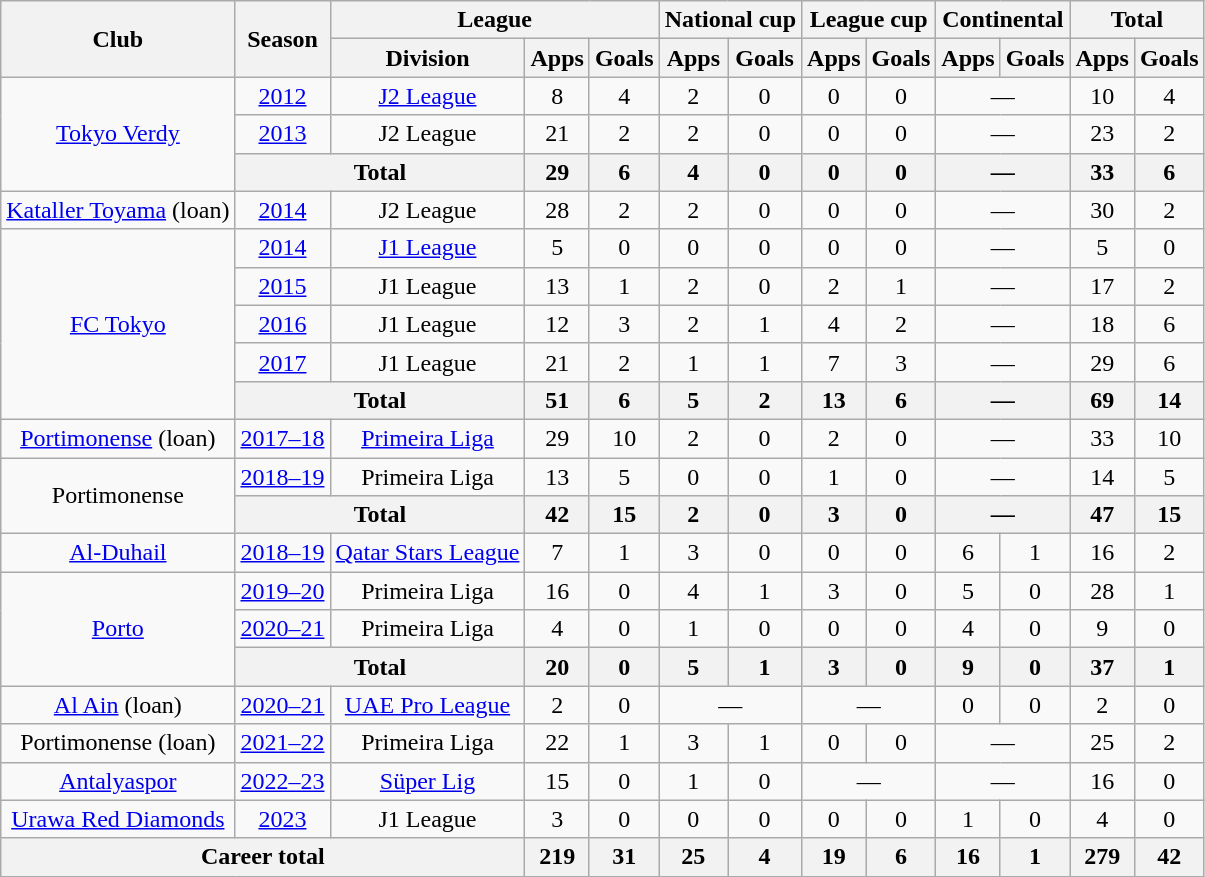<table class="wikitable" style="text-align:center">
<tr>
<th rowspan="2">Club</th>
<th rowspan="2">Season</th>
<th colspan="3">League</th>
<th colspan="2">National cup</th>
<th colspan="2">League cup</th>
<th colspan="2">Continental</th>
<th colspan="2">Total</th>
</tr>
<tr>
<th>Division</th>
<th>Apps</th>
<th>Goals</th>
<th>Apps</th>
<th>Goals</th>
<th>Apps</th>
<th>Goals</th>
<th>Apps</th>
<th>Goals</th>
<th>Apps</th>
<th>Goals</th>
</tr>
<tr>
<td rowspan="3"><a href='#'>Tokyo Verdy</a></td>
<td><a href='#'>2012</a></td>
<td><a href='#'>J2 League</a></td>
<td>8</td>
<td>4</td>
<td>2</td>
<td>0</td>
<td>0</td>
<td>0</td>
<td colspan="2">—</td>
<td>10</td>
<td>4</td>
</tr>
<tr>
<td><a href='#'>2013</a></td>
<td>J2 League</td>
<td>21</td>
<td>2</td>
<td>2</td>
<td>0</td>
<td>0</td>
<td>0</td>
<td colspan="2">—</td>
<td>23</td>
<td>2</td>
</tr>
<tr>
<th colspan="2">Total</th>
<th>29</th>
<th>6</th>
<th>4</th>
<th>0</th>
<th>0</th>
<th>0</th>
<th colspan="2">—</th>
<th>33</th>
<th>6</th>
</tr>
<tr>
<td><a href='#'>Kataller Toyama</a> (loan)</td>
<td><a href='#'>2014</a></td>
<td>J2 League</td>
<td>28</td>
<td>2</td>
<td>2</td>
<td>0</td>
<td>0</td>
<td>0</td>
<td colspan="2">—</td>
<td>30</td>
<td>2</td>
</tr>
<tr>
<td rowspan="5"><a href='#'>FC Tokyo</a></td>
<td><a href='#'>2014</a></td>
<td><a href='#'>J1 League</a></td>
<td>5</td>
<td>0</td>
<td>0</td>
<td>0</td>
<td>0</td>
<td>0</td>
<td colspan="2">—</td>
<td>5</td>
<td>0</td>
</tr>
<tr>
<td><a href='#'>2015</a></td>
<td>J1 League</td>
<td>13</td>
<td>1</td>
<td>2</td>
<td>0</td>
<td>2</td>
<td>1</td>
<td colspan="2">—</td>
<td>17</td>
<td>2</td>
</tr>
<tr>
<td><a href='#'>2016</a></td>
<td>J1 League</td>
<td>12</td>
<td>3</td>
<td>2</td>
<td>1</td>
<td>4</td>
<td>2</td>
<td colspan="2">—</td>
<td>18</td>
<td>6</td>
</tr>
<tr>
<td><a href='#'>2017</a></td>
<td>J1 League</td>
<td>21</td>
<td>2</td>
<td>1</td>
<td>1</td>
<td>7</td>
<td>3</td>
<td colspan="2">—</td>
<td>29</td>
<td>6</td>
</tr>
<tr>
<th colspan="2">Total</th>
<th>51</th>
<th>6</th>
<th>5</th>
<th>2</th>
<th>13</th>
<th>6</th>
<th colspan="2">—</th>
<th>69</th>
<th>14</th>
</tr>
<tr>
<td><a href='#'>Portimonense</a> (loan)</td>
<td><a href='#'>2017–18</a></td>
<td><a href='#'>Primeira Liga</a></td>
<td>29</td>
<td>10</td>
<td>2</td>
<td>0</td>
<td>2</td>
<td>0</td>
<td colspan="2">—</td>
<td>33</td>
<td>10</td>
</tr>
<tr>
<td rowspan="2">Portimonense</td>
<td><a href='#'>2018–19</a></td>
<td>Primeira Liga</td>
<td>13</td>
<td>5</td>
<td>0</td>
<td>0</td>
<td>1</td>
<td>0</td>
<td colspan="2">—</td>
<td>14</td>
<td>5</td>
</tr>
<tr>
<th colspan="2">Total</th>
<th>42</th>
<th>15</th>
<th>2</th>
<th>0</th>
<th>3</th>
<th>0</th>
<th colspan="2">—</th>
<th>47</th>
<th>15</th>
</tr>
<tr>
<td><a href='#'>Al-Duhail</a></td>
<td><a href='#'>2018–19</a></td>
<td><a href='#'>Qatar Stars League</a></td>
<td>7</td>
<td>1</td>
<td>3</td>
<td>0</td>
<td>0</td>
<td>0</td>
<td>6</td>
<td>1</td>
<td>16</td>
<td>2</td>
</tr>
<tr>
<td rowspan="3"><a href='#'>Porto</a></td>
<td><a href='#'>2019–20</a></td>
<td>Primeira Liga</td>
<td>16</td>
<td>0</td>
<td>4</td>
<td>1</td>
<td>3</td>
<td>0</td>
<td>5</td>
<td>0</td>
<td>28</td>
<td>1</td>
</tr>
<tr>
<td><a href='#'>2020–21</a></td>
<td>Primeira Liga</td>
<td>4</td>
<td>0</td>
<td>1</td>
<td>0</td>
<td>0</td>
<td>0</td>
<td>4</td>
<td>0</td>
<td>9</td>
<td>0</td>
</tr>
<tr>
<th colspan="2">Total</th>
<th>20</th>
<th>0</th>
<th>5</th>
<th>1</th>
<th>3</th>
<th>0</th>
<th>9</th>
<th>0</th>
<th>37</th>
<th>1</th>
</tr>
<tr>
<td><a href='#'>Al Ain</a>  (loan)</td>
<td><a href='#'>2020–21</a></td>
<td><a href='#'>UAE Pro League</a></td>
<td>2</td>
<td>0</td>
<td colspan="2">—</td>
<td colspan="2">—</td>
<td>0</td>
<td>0</td>
<td>2</td>
<td>0</td>
</tr>
<tr>
<td>Portimonense (loan)</td>
<td><a href='#'>2021–22</a></td>
<td>Primeira Liga</td>
<td>22</td>
<td>1</td>
<td>3</td>
<td>1</td>
<td>0</td>
<td>0</td>
<td colspan="2">—</td>
<td>25</td>
<td>2</td>
</tr>
<tr>
<td><a href='#'>Antalyaspor</a></td>
<td><a href='#'>2022–23</a></td>
<td><a href='#'>Süper Lig</a></td>
<td>15</td>
<td>0</td>
<td>1</td>
<td>0</td>
<td colspan="2">—</td>
<td colspan="2">—</td>
<td>16</td>
<td>0</td>
</tr>
<tr>
<td><a href='#'>Urawa Red Diamonds</a></td>
<td><a href='#'>2023</a></td>
<td>J1 League</td>
<td>3</td>
<td>0</td>
<td>0</td>
<td>0</td>
<td>0</td>
<td>0</td>
<td>1</td>
<td>0</td>
<td>4</td>
<td>0</td>
</tr>
<tr>
<th colspan="3">Career total</th>
<th>219</th>
<th>31</th>
<th>25</th>
<th>4</th>
<th>19</th>
<th>6</th>
<th>16</th>
<th>1</th>
<th>279</th>
<th>42</th>
</tr>
</table>
